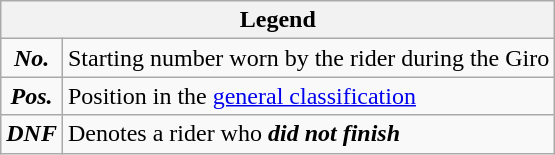<table class="wikitable">
<tr>
<th colspan=2>Legend</th>
</tr>
<tr>
<td align=center><strong><em>No.</em></strong></td>
<td>Starting number worn by the rider during the Giro</td>
</tr>
<tr>
<td align=center><strong><em>Pos.</em></strong></td>
<td>Position in the <a href='#'>general classification</a></td>
</tr>
<tr>
<td align=center><strong><em>DNF</em></strong></td>
<td>Denotes a rider who <strong><em>did not finish</em></strong></td>
</tr>
</table>
